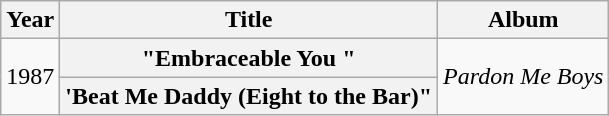<table class="wikitable plainrowheaders" style="text-align:center;">
<tr>
<th>Year</th>
<th>Title</th>
<th>Album</th>
</tr>
<tr>
<td rowspan="2">1987</td>
<th scope="row">"Embraceable You "</th>
<td rowspan="2"><em>Pardon Me Boys</em></td>
</tr>
<tr>
<th scope="row">'Beat Me Daddy (Eight to the Bar)"</th>
</tr>
</table>
